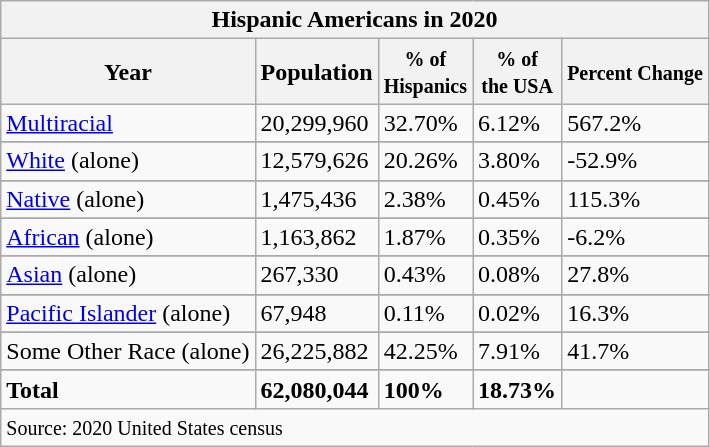<table class="wikitable" style="float: ;">
<tr>
<th colspan="8">Hispanic Americans in 2020</th>
</tr>
<tr>
<th>Year</th>
<th>Population</th>
<th><small>% of<br>Hispanics</small></th>
<th><small>% of<br>the USA</small></th>
<th><small>Percent Change</small></th>
</tr>
<tr>
<td><a href='#'>Multiracial</a></td>
<td>20,299,960</td>
<td>32.70%</td>
<td>6.12%</td>
<td> 567.2%</td>
</tr>
<tr>
</tr>
<tr>
<td><a href='#'>White</a> (alone)</td>
<td>12,579,626</td>
<td>20.26%</td>
<td>3.80%</td>
<td> -52.9%</td>
</tr>
<tr>
</tr>
<tr>
<td><a href='#'>Native</a> (alone)</td>
<td>1,475,436</td>
<td>2.38%</td>
<td>0.45%</td>
<td> 115.3%</td>
</tr>
<tr>
</tr>
<tr>
<td><a href='#'>African</a> (alone)</td>
<td>1,163,862</td>
<td>1.87%</td>
<td>0.35%</td>
<td> -6.2%</td>
</tr>
<tr>
</tr>
<tr>
<td><a href='#'>Asian</a> (alone)</td>
<td>267,330</td>
<td>0.43%</td>
<td>0.08%</td>
<td> 27.8%</td>
</tr>
<tr>
</tr>
<tr>
<td><a href='#'>Pacific Islander</a> (alone)</td>
<td>67,948</td>
<td>0.11%</td>
<td>0.02%</td>
<td> 16.3%</td>
</tr>
<tr>
</tr>
<tr>
<td>Some Other Race (alone)</td>
<td>26,225,882</td>
<td>42.25%</td>
<td>7.91%</td>
<td> 41.7%</td>
</tr>
<tr>
</tr>
<tr>
<td><strong>Total</strong></td>
<td><strong>62,080,044</strong></td>
<td><strong>100%</strong></td>
<td><strong>18.73%</strong></td>
<td></td>
</tr>
<tr>
<td colspan="8" style="text-align:left;"><small>Source: 2020 United States census</small></td>
</tr>
</table>
